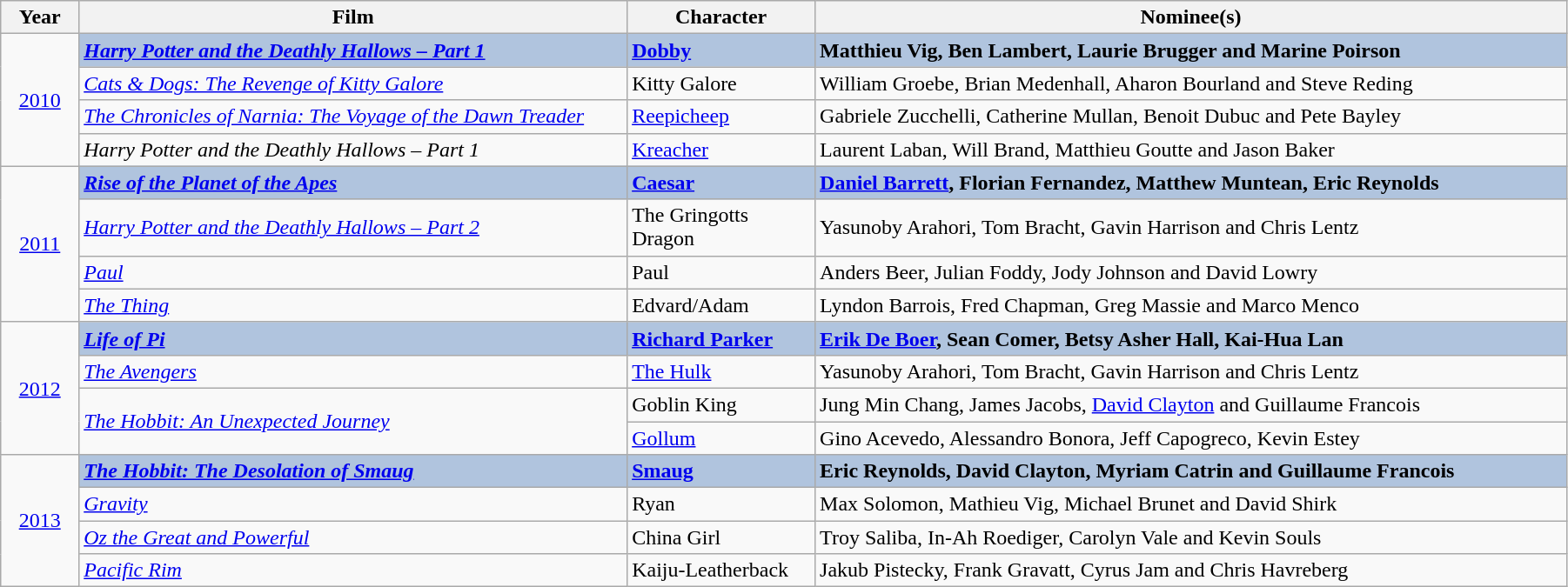<table class="wikitable" width="95%" cellpadding="5">
<tr>
<th width="5%">Year</th>
<th width="35%">Film</th>
<th width="12%">Character</th>
<th width="50%">Nominee(s)</th>
</tr>
<tr>
<td rowspan="4" style="text-align:center;"><a href='#'>2010</a><br></td>
<td style="background:#B0C4DE;"><strong><em><a href='#'>Harry Potter and the Deathly Hallows – Part 1</a></em></strong></td>
<td style="background:#B0C4DE;"><strong><a href='#'>Dobby</a></strong></td>
<td style="background:#B0C4DE;"><strong>Matthieu Vig, Ben Lambert, Laurie Brugger and Marine Poirson</strong></td>
</tr>
<tr>
<td><em><a href='#'>Cats & Dogs: The Revenge of Kitty Galore</a></em></td>
<td>Kitty Galore</td>
<td>William Groebe, Brian Medenhall, Aharon Bourland and Steve Reding</td>
</tr>
<tr>
<td><em><a href='#'>The Chronicles of Narnia: The Voyage of the Dawn Treader </a></em></td>
<td><a href='#'>Reepicheep</a></td>
<td>Gabriele Zucchelli, Catherine Mullan, Benoit Dubuc and Pete Bayley</td>
</tr>
<tr>
<td><em>Harry Potter and the Deathly Hallows – Part 1</em></td>
<td><a href='#'>Kreacher</a></td>
<td>Laurent Laban, Will Brand, Matthieu Goutte and Jason Baker</td>
</tr>
<tr>
<td rowspan="4" style="text-align:center;"><a href='#'>2011</a><br></td>
<td style="background:#B0C4DE;"><strong><em><a href='#'>Rise of the Planet of the Apes</a></em></strong></td>
<td style="background:#B0C4DE;"><strong><a href='#'>Caesar</a></strong></td>
<td style="background:#B0C4DE;"><strong><a href='#'>Daniel Barrett</a>, Florian Fernandez, Matthew Muntean, Eric Reynolds</strong></td>
</tr>
<tr>
<td><em><a href='#'>Harry Potter and the Deathly Hallows – Part 2</a></em></td>
<td>The Gringotts Dragon</td>
<td>Yasunoby Arahori, Tom Bracht, Gavin Harrison and Chris Lentz</td>
</tr>
<tr>
<td><em><a href='#'>Paul</a></em></td>
<td>Paul</td>
<td>Anders Beer, Julian Foddy, Jody Johnson and David Lowry</td>
</tr>
<tr>
<td><em><a href='#'>The Thing</a></em></td>
<td>Edvard/Adam</td>
<td>Lyndon Barrois, Fred Chapman, Greg Massie and Marco Menco</td>
</tr>
<tr>
<td rowspan="4" style="text-align:center;"><a href='#'>2012</a><br></td>
<td style="background:#B0C4DE;"><strong><em><a href='#'>Life of Pi</a></em></strong></td>
<td style="background:#B0C4DE;"><strong><a href='#'>Richard Parker</a></strong></td>
<td style="background:#B0C4DE;"><strong><a href='#'>Erik De Boer</a>, Sean Comer, Betsy Asher Hall, Kai-Hua Lan</strong></td>
</tr>
<tr>
<td><em><a href='#'>The Avengers</a></em></td>
<td><a href='#'>The Hulk</a></td>
<td>Yasunoby Arahori, Tom Bracht, Gavin Harrison and Chris Lentz</td>
</tr>
<tr>
<td rowspan="2"><em><a href='#'>The Hobbit: An Unexpected Journey</a></em></td>
<td>Goblin King</td>
<td>Jung Min Chang, James Jacobs, <a href='#'>David Clayton</a> and Guillaume Francois</td>
</tr>
<tr>
<td><a href='#'>Gollum</a></td>
<td>Gino Acevedo, Alessandro Bonora, Jeff Capogreco, Kevin Estey</td>
</tr>
<tr>
<td rowspan="4" style="text-align:center;"><a href='#'>2013</a><br></td>
<td style="background:#B0C4DE;"><strong><em><a href='#'>The Hobbit: The Desolation of Smaug</a></em></strong></td>
<td style="background:#B0C4DE;"><strong><a href='#'>Smaug</a></strong></td>
<td style="background:#B0C4DE;"><strong>Eric Reynolds, David Clayton, Myriam Catrin and Guillaume Francois</strong></td>
</tr>
<tr>
<td><em><a href='#'>Gravity</a></em></td>
<td>Ryan</td>
<td>Max Solomon, Mathieu Vig, Michael Brunet and David Shirk</td>
</tr>
<tr>
<td><em><a href='#'>Oz the Great and Powerful</a></em></td>
<td>China Girl</td>
<td>Troy Saliba, In-Ah Roediger, Carolyn Vale and Kevin Souls</td>
</tr>
<tr>
<td><em><a href='#'>Pacific Rim</a></em></td>
<td>Kaiju-Leatherback</td>
<td>Jakub Pistecky, Frank Gravatt, Cyrus Jam and Chris Havreberg</td>
</tr>
</table>
